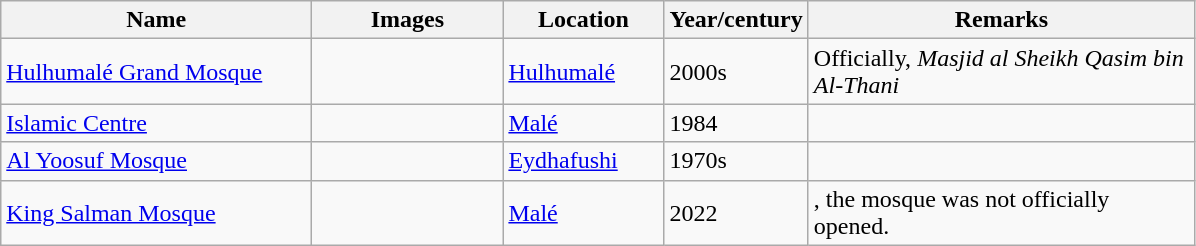<table class=wikitable sortable>
<tr>
<th align=left width=200px>Name</th>
<th align=center width=120px class=unsortable>Images</th>
<th align=left width=100px>Location</th>
<th align=left width=050px>Year/century</th>
<th align=left width=250px class=unsortable>Remarks</th>
</tr>
<tr>
<td><a href='#'>Hulhumalé Grand Mosque</a></td>
<td></td>
<td><a href='#'>Hulhumalé</a></td>
<td>2000s</td>
<td>Officially, <em>Masjid al Sheikh Qasim bin Al-Thani</em></td>
</tr>
<tr>
<td><a href='#'>Islamic Centre</a></td>
<td></td>
<td><a href='#'>Malé</a></td>
<td>1984</td>
<td></td>
</tr>
<tr>
<td><a href='#'>Al Yoosuf Mosque</a></td>
<td></td>
<td><a href='#'>Eydhafushi</a></td>
<td>1970s</td>
<td></td>
</tr>
<tr>
<td><a href='#'>King Salman Mosque</a></td>
<td></td>
<td><a href='#'>Malé</a></td>
<td>2022</td>
<td>, the mosque was not officially opened.</td>
</tr>
</table>
